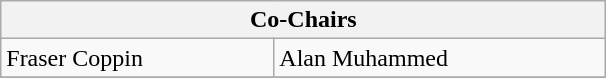<table class="wikitable" width="32%">
<tr>
<th colspan=2>Co-Chairs</th>
</tr>
<tr>
<td>Fraser Coppin</td>
<td>Alan Muhammed</td>
</tr>
<tr>
</tr>
</table>
